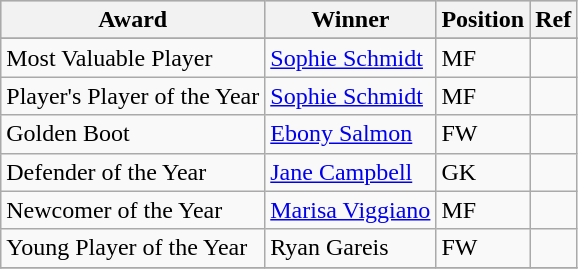<table class="wikitable">
<tr style="background:#cccccc;">
<th>Award</th>
<th>Winner</th>
<th>Position</th>
<th>Ref</th>
</tr>
<tr>
</tr>
<tr>
<td>Most Valuable Player</td>
<td><a href='#'>Sophie Schmidt</a></td>
<td>MF</td>
<td style="text-align: center;"></td>
</tr>
<tr>
<td>Player's Player of the Year</td>
<td><a href='#'>Sophie Schmidt</a></td>
<td>MF</td>
<td style="text-align: center;"></td>
</tr>
<tr>
<td>Golden Boot</td>
<td><a href='#'>Ebony Salmon</a></td>
<td>FW</td>
<td style="text-align: center;"></td>
</tr>
<tr>
<td>Defender of the Year</td>
<td><a href='#'>Jane Campbell</a></td>
<td>GK</td>
<td style="text-align: center;"></td>
</tr>
<tr>
<td>Newcomer of the Year</td>
<td><a href='#'>Marisa Viggiano</a></td>
<td>MF</td>
<td style="text-align: center;"></td>
</tr>
<tr>
<td>Young Player of the Year</td>
<td>Ryan Gareis</td>
<td>FW</td>
<td style="text-align: center;"></td>
</tr>
<tr>
</tr>
</table>
